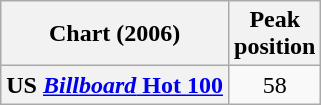<table class="wikitable sortable plainrowheaders" style="text-align:center">
<tr>
<th scope="col">Chart (2006)</th>
<th scope="col">Peak<br>position</th>
</tr>
<tr>
<th scope="row">US <a href='#'><em>Billboard</em> Hot 100</a></th>
<td>58</td>
</tr>
</table>
